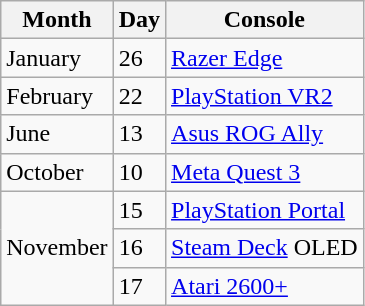<table class="wikitable">
<tr>
<th>Month</th>
<th>Day</th>
<th>Console</th>
</tr>
<tr>
<td>January</td>
<td>26</td>
<td><a href='#'>Razer Edge</a></td>
</tr>
<tr>
<td>February</td>
<td>22</td>
<td><a href='#'>PlayStation VR2</a></td>
</tr>
<tr>
<td>June</td>
<td>13</td>
<td><a href='#'>Asus ROG Ally</a></td>
</tr>
<tr>
<td>October</td>
<td>10</td>
<td><a href='#'>Meta Quest 3</a></td>
</tr>
<tr>
<td rowspan="3">November</td>
<td>15</td>
<td><a href='#'>PlayStation Portal</a></td>
</tr>
<tr>
<td>16</td>
<td><a href='#'>Steam Deck</a> OLED</td>
</tr>
<tr>
<td>17</td>
<td><a href='#'>Atari 2600+</a></td>
</tr>
</table>
